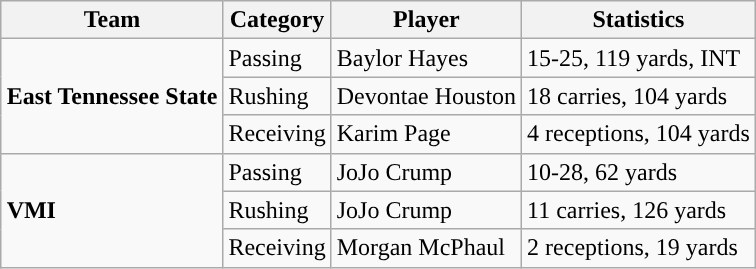<table class="wikitable" style="float: right;">
<tr>
<th>Team</th>
<th>Category</th>
<th>Player</th>
<th>Statistics</th>
</tr>
<tr>
<td rowspan=3><strong>East Tennessee State</strong></td>
<td>Passing</td>
<td>Baylor Hayes</td>
<td>15-25, 119 yards, INT</td>
</tr>
<tr>
<td>Rushing</td>
<td>Devontae Houston</td>
<td>18 carries, 104 yards</td>
</tr>
<tr>
<td>Receiving</td>
<td>Karim Page</td>
<td>4 receptions, 104 yards</td>
</tr>
<tr>
<td rowspan=3><strong>VMI</strong></td>
<td>Passing</td>
<td>JoJo Crump</td>
<td>10-28, 62 yards</td>
</tr>
<tr>
<td>Rushing</td>
<td>JoJo Crump</td>
<td>11 carries, 126 yards</td>
</tr>
<tr>
<td>Receiving</td>
<td>Morgan McPhaul</td>
<td>2 receptions, 19 yards</td>
</tr>
</table>
